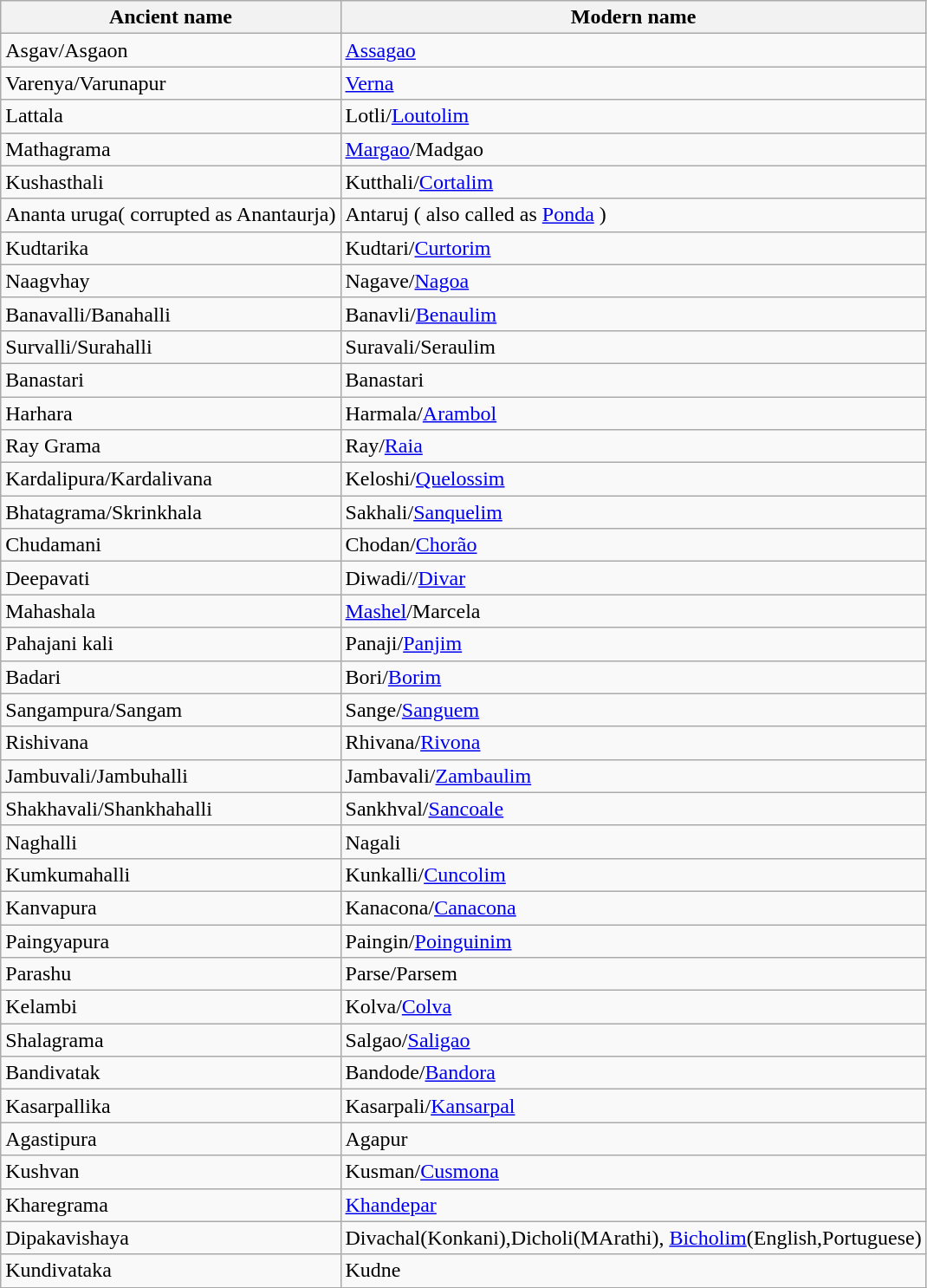<table class="wikitable">
<tr>
<th>Ancient name</th>
<th>Modern name</th>
</tr>
<tr>
<td>Asgav/Asgaon</td>
<td><a href='#'>Assagao</a></td>
</tr>
<tr>
<td>Varenya/Varunapur</td>
<td><a href='#'>Verna</a></td>
</tr>
<tr>
<td>Lattala</td>
<td>Lotli/<a href='#'>Loutolim</a></td>
</tr>
<tr>
<td>Mathagrama</td>
<td><a href='#'>Margao</a>/Madgao</td>
</tr>
<tr>
<td>Kushasthali</td>
<td>Kutthali/<a href='#'>Cortalim</a></td>
</tr>
<tr>
<td>Ananta uruga( corrupted as Anantaurja)</td>
<td>Antaruj ( also called as <a href='#'>Ponda</a> )</td>
</tr>
<tr>
<td>Kudtarika</td>
<td>Kudtari/<a href='#'>Curtorim</a></td>
</tr>
<tr>
<td>Naagvhay</td>
<td>Nagave/<a href='#'>Nagoa</a></td>
</tr>
<tr>
<td>Banavalli/Banahalli</td>
<td>Banavli/<a href='#'>Benaulim</a></td>
</tr>
<tr>
<td>Survalli/Surahalli</td>
<td>Suravali/Seraulim</td>
</tr>
<tr>
<td>Banastari</td>
<td>Banastari</td>
</tr>
<tr>
<td>Harhara</td>
<td>Harmala/<a href='#'>Arambol</a></td>
</tr>
<tr>
<td>Ray Grama</td>
<td>Ray/<a href='#'>Raia</a></td>
</tr>
<tr>
<td>Kardalipura/Kardalivana</td>
<td>Keloshi/<a href='#'>Quelossim</a></td>
</tr>
<tr>
<td>Bhatagrama/Skrinkhala</td>
<td>Sakhali/<a href='#'>Sanquelim</a></td>
</tr>
<tr>
<td>Chudamani</td>
<td>Chodan/<a href='#'>Chorão</a></td>
</tr>
<tr>
<td>Deepavati</td>
<td>Diwadi//<a href='#'>Divar</a></td>
</tr>
<tr>
<td>Mahashala</td>
<td><a href='#'>Mashel</a>/Marcela</td>
</tr>
<tr>
<td>Pahajani kali</td>
<td>Panaji/<a href='#'>Panjim</a></td>
</tr>
<tr>
<td>Badari</td>
<td>Bori/<a href='#'>Borim</a></td>
</tr>
<tr>
<td>Sangampura/Sangam</td>
<td>Sange/<a href='#'>Sanguem</a></td>
</tr>
<tr>
<td>Rishivana</td>
<td>Rhivana/<a href='#'>Rivona</a></td>
</tr>
<tr>
<td>Jambuvali/Jambuhalli</td>
<td>Jambavali/<a href='#'>Zambaulim</a></td>
</tr>
<tr>
<td>Shakhavali/Shankhahalli</td>
<td>Sankhval/<a href='#'>Sancoale</a></td>
</tr>
<tr>
<td>Naghalli</td>
<td>Nagali</td>
</tr>
<tr>
<td>Kumkumahalli</td>
<td>Kunkalli/<a href='#'>Cuncolim</a></td>
</tr>
<tr>
<td>Kanvapura</td>
<td>Kanacona/<a href='#'>Canacona</a></td>
</tr>
<tr>
<td>Paingyapura</td>
<td>Paingin/<a href='#'>Poinguinim</a></td>
</tr>
<tr>
<td>Parashu</td>
<td>Parse/Parsem</td>
</tr>
<tr>
<td>Kelambi</td>
<td>Kolva/<a href='#'>Colva</a></td>
</tr>
<tr>
<td>Shalagrama</td>
<td>Salgao/<a href='#'>Saligao</a></td>
</tr>
<tr>
<td>Bandivatak</td>
<td>Bandode/<a href='#'>Bandora</a></td>
</tr>
<tr>
<td>Kasarpallika</td>
<td>Kasarpali/<a href='#'>Kansarpal</a></td>
</tr>
<tr>
<td>Agastipura</td>
<td>Agapur</td>
</tr>
<tr>
<td>Kushvan</td>
<td>Kusman/<a href='#'>Cusmona</a></td>
</tr>
<tr>
<td>Kharegrama</td>
<td><a href='#'>Khandepar</a></td>
</tr>
<tr>
<td>Dipakavishaya</td>
<td>Divachal(Konkani),Dicholi(MArathi), <a href='#'>Bicholim</a>(English,Portuguese)</td>
</tr>
<tr>
<td>Kundivataka</td>
<td>Kudne</td>
</tr>
<tr>
</tr>
</table>
